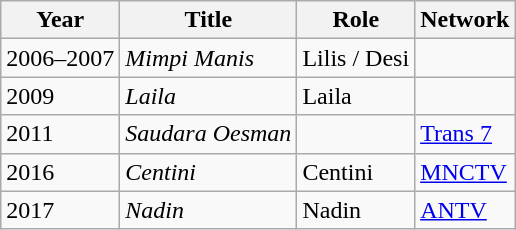<table Class="wikitable sortable">
<tr>
<th>Year</th>
<th>Title</th>
<th>Role</th>
<th>Network</th>
</tr>
<tr>
<td>2006–2007</td>
<td><em>Mimpi Manis</em></td>
<td>Lilis / Desi</td>
<td></td>
</tr>
<tr>
<td>2009</td>
<td><em>Laila</em></td>
<td>Laila</td>
<td></td>
</tr>
<tr>
<td>2011</td>
<td><em>Saudara Oesman</em></td>
<td></td>
<td><a href='#'>Trans 7</a></td>
</tr>
<tr>
<td>2016</td>
<td><em>Centini</em></td>
<td>Centini</td>
<td><a href='#'>MNCTV</a></td>
</tr>
<tr>
<td>2017</td>
<td><em>Nadin</em></td>
<td>Nadin</td>
<td><a href='#'>ANTV</a></td>
</tr>
</table>
